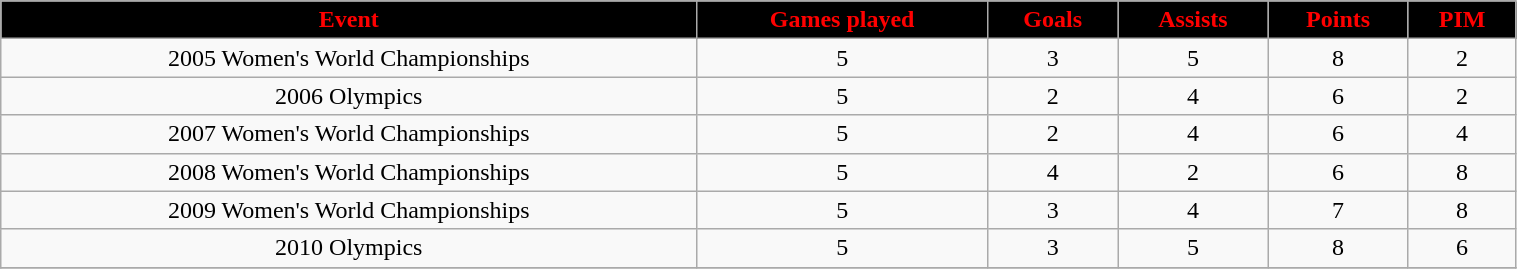<table class="wikitable" width="80%">
<tr align="center" style="background:black;color:red;">
<td><strong>Event</strong></td>
<td><strong>Games played</strong></td>
<td><strong>Goals</strong></td>
<td><strong>Assists</strong></td>
<td><strong>Points</strong></td>
<td><strong>PIM</strong></td>
</tr>
<tr align="center" bgcolor="">
<td>2005 Women's World Championships</td>
<td>5</td>
<td>3</td>
<td>5</td>
<td>8</td>
<td>2</td>
</tr>
<tr align="center" bgcolor="">
<td>2006 Olympics</td>
<td>5</td>
<td>2</td>
<td>4</td>
<td>6</td>
<td>2</td>
</tr>
<tr align="center" bgcolor="">
<td>2007 Women's World Championships</td>
<td>5</td>
<td>2</td>
<td>4</td>
<td>6</td>
<td>4</td>
</tr>
<tr align="center" bgcolor="">
<td>2008 Women's World Championships</td>
<td>5</td>
<td>4</td>
<td>2</td>
<td>6</td>
<td>8</td>
</tr>
<tr align="center" bgcolor="">
<td>2009 Women's World Championships</td>
<td>5</td>
<td>3</td>
<td>4</td>
<td>7</td>
<td>8</td>
</tr>
<tr align="center" bgcolor="">
<td>2010 Olympics</td>
<td>5</td>
<td>3</td>
<td>5</td>
<td>8</td>
<td>6</td>
</tr>
<tr align="center" bgcolor="">
</tr>
</table>
